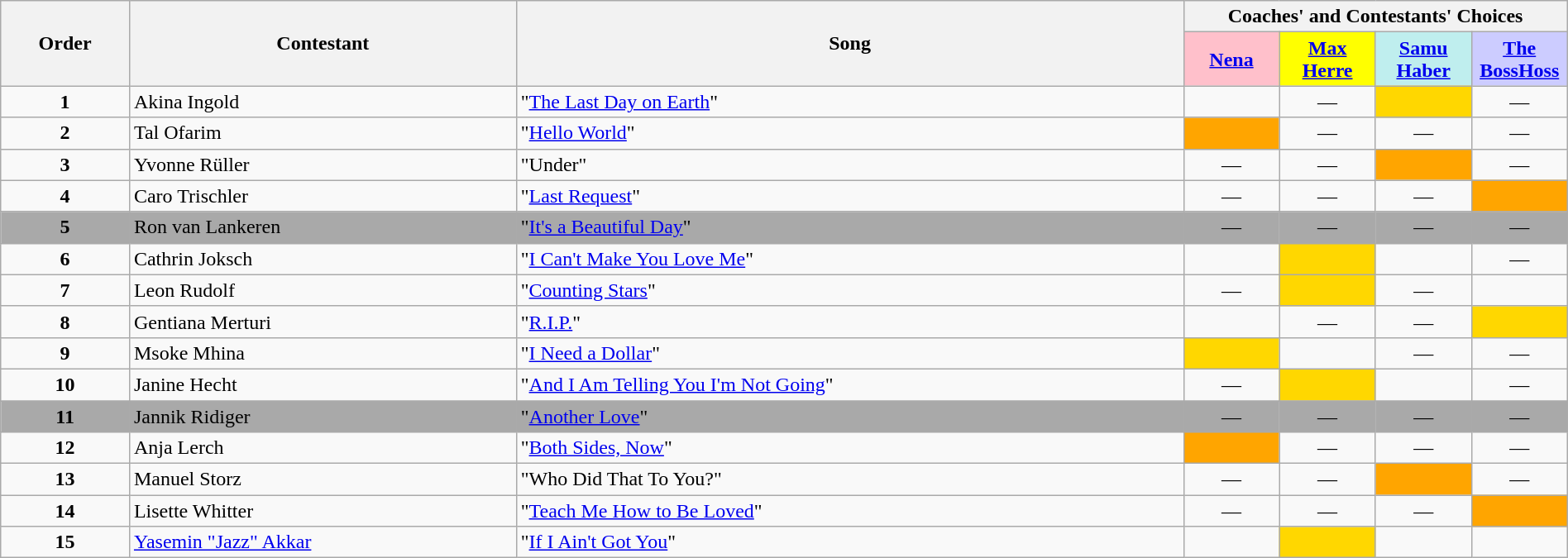<table class="wikitable" style="width:100%;">
<tr>
<th rowspan=2>Order</th>
<th rowspan=2>Contestant</th>
<th rowspan=2>Song</th>
<th colspan=4>Coaches' and Contestants' Choices</th>
</tr>
<tr>
<th style="background-color:pink" width="70"><a href='#'>Nena</a></th>
<th style="background-color: yellow" width="70"><a href='#'>Max Herre</a></th>
<th style="background-color:#bfeeee" width="70"><a href='#'>Samu Haber</a></th>
<th style="background-color:#ccf" width="70"><a href='#'>The BossHoss</a></th>
</tr>
<tr>
<td align="center"><strong>1</strong></td>
<td>Akina Ingold</td>
<td>"<a href='#'>The Last Day on Earth</a>"</td>
<td style=";text-align:center;"></td>
<td align="center">—</td>
<td style="background:gold;text-align:center;"></td>
<td align="center">—</td>
</tr>
<tr>
<td align="center"><strong>2</strong></td>
<td>Tal Ofarim</td>
<td>"<a href='#'>Hello World</a>"</td>
<td style="background:orange;text-align:center;"></td>
<td align="center">—</td>
<td align="center">—</td>
<td align="center">—</td>
</tr>
<tr>
<td align="center"><strong>3</strong></td>
<td>Yvonne Rüller</td>
<td>"Under"</td>
<td align="center">—</td>
<td align="center">—</td>
<td style="background:orange;text-align:center;"></td>
<td align="center">—</td>
</tr>
<tr>
<td align="center"><strong>4</strong></td>
<td>Caro Trischler</td>
<td>"<a href='#'>Last Request</a>"</td>
<td align="center">—</td>
<td align="center">—</td>
<td align="center">—</td>
<td style="background:orange;text-align:center;"></td>
</tr>
<tr bgcolor=darkgrey>
<td align="center"><strong>5</strong></td>
<td>Ron van Lankeren</td>
<td>"<a href='#'>It's a Beautiful Day</a>"</td>
<td align="center">—</td>
<td align="center">—</td>
<td align="center">—</td>
<td align="center">—</td>
</tr>
<tr>
<td align="center"><strong>6</strong></td>
<td>Cathrin Joksch</td>
<td>"<a href='#'>I Can't Make You Love Me</a>"</td>
<td style=";text-align:center;"></td>
<td style="background:gold;text-align:center;"></td>
<td style=";text-align:center;"></td>
<td align="center">—</td>
</tr>
<tr>
<td align="center"><strong>7</strong></td>
<td>Leon Rudolf</td>
<td>"<a href='#'>Counting Stars</a>"</td>
<td align="center">—</td>
<td style="background:gold;text-align:center;"></td>
<td align="center">—</td>
<td style=";text-align:center;"></td>
</tr>
<tr>
<td align="center"><strong>8</strong></td>
<td>Gentiana Merturi</td>
<td>"<a href='#'>R.I.P.</a>"</td>
<td style=";text-align:center;"></td>
<td align="center">—</td>
<td align="center">—</td>
<td style="background:gold;text-align:center;"></td>
</tr>
<tr>
<td align="center"><strong>9</strong></td>
<td>Msoke Mhina</td>
<td>"<a href='#'>I Need a Dollar</a>"</td>
<td style="background:gold;text-align:center;"></td>
<td style=";text-align:center;"></td>
<td align="center">—</td>
<td align="center">—</td>
</tr>
<tr>
<td align="center"><strong>10</strong></td>
<td>Janine Hecht</td>
<td>"<a href='#'>And I Am Telling You I'm Not Going</a>"</td>
<td align="center">—</td>
<td style="background:gold;text-align:center;"></td>
<td style=";text-align:center;"></td>
<td align="center">—</td>
</tr>
<tr bgcolor=darkgrey>
<td align="center"><strong>11</strong></td>
<td>Jannik Ridiger</td>
<td>"<a href='#'>Another Love</a>"</td>
<td align="center">—</td>
<td align="center">—</td>
<td align="center">—</td>
<td align="center">—</td>
</tr>
<tr>
<td align="center"><strong>12</strong></td>
<td>Anja Lerch</td>
<td>"<a href='#'>Both Sides, Now</a>"</td>
<td style="background:orange;text-align:center;"></td>
<td align="center">—</td>
<td align="center">—</td>
<td align="center">—</td>
</tr>
<tr>
<td align="center"><strong>13</strong></td>
<td>Manuel Storz</td>
<td>"Who Did That To You?"</td>
<td align="center">—</td>
<td align="center">—</td>
<td style="background:orange;text-align:center;"></td>
<td align="center">—</td>
</tr>
<tr>
<td align="center"><strong>14</strong></td>
<td>Lisette Whitter</td>
<td>"<a href='#'>Teach Me How to Be Loved</a>"</td>
<td align="center">—</td>
<td align="center">—</td>
<td align="center">—</td>
<td style="background:orange;text-align:center;"></td>
</tr>
<tr>
<td align="center"><strong>15</strong></td>
<td><a href='#'>Yasemin "Jazz" Akkar</a></td>
<td>"<a href='#'>If I Ain't Got You</a>"</td>
<td style=";text-align:center;"></td>
<td style="background:gold;text-align:center;"></td>
<td style=";text-align:center;"></td>
<td style=";text-align:center;"></td>
</tr>
</table>
